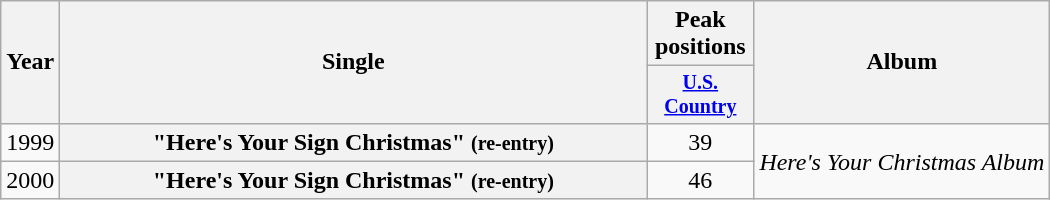<table class="wikitable plainrowheaders">
<tr>
<th rowspan="2">Year</th>
<th rowspan="2" style="width:24em;">Single</th>
<th colspan="1">Peak positions</th>
<th rowspan="2">Album</th>
</tr>
<tr style="font-size:smaller;">
<th width="65"><a href='#'>U.S. Country</a></th>
</tr>
<tr>
<td>1999</td>
<th scope="row">"Here's Your Sign Christmas" <small>(re-entry)</small></th>
<td align="center">39</td>
<td rowspan="2"><em>Here's Your Christmas Album</em></td>
</tr>
<tr>
<td>2000</td>
<th scope="row">"Here's Your Sign Christmas" <small>(re-entry)</small></th>
<td align="center">46</td>
</tr>
</table>
